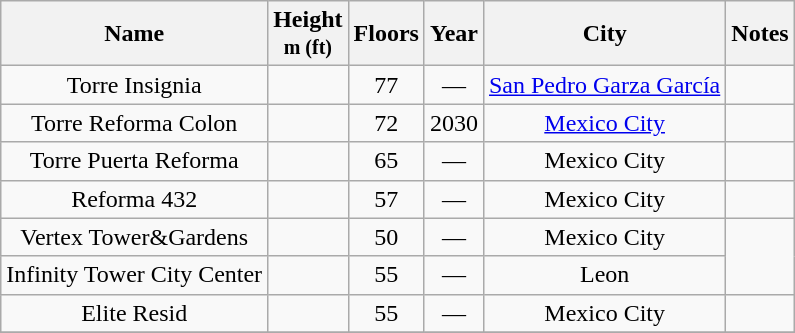<table class="wikitable sortable">
<tr>
<th data-sort-type="text">Name</th>
<th data-sort-type="number">Height<br><small>m (ft)</small></th>
<th data-sort-type="number">Floors</th>
<th data-sort-type="number">Year</th>
<th data-sort-type="text">City</th>
<th class="unsortable">Notes</th>
</tr>
<tr>
<td align=center>Torre Insignia</td>
<td align=center></td>
<td align=center>77</td>
<td align=center>—</td>
<td align=center><a href='#'>San Pedro Garza García</a></td>
<td></td>
</tr>
<tr>
<td align=center>Torre Reforma Colon</td>
<td align=center></td>
<td align=center>72</td>
<td align=center>2030</td>
<td align=center><a href='#'>Mexico City</a></td>
<td></td>
</tr>
<tr>
<td align=center>Torre Puerta Reforma</td>
<td align=center></td>
<td align=center>65</td>
<td align=center>—</td>
<td align=center>Mexico City</td>
<td></td>
</tr>
<tr>
<td align=center>Reforma 432</td>
<td align=center></td>
<td align=center>57</td>
<td align=center>—</td>
<td align=center>Mexico City</td>
<td></td>
</tr>
<tr>
<td align=center>Vertex Tower&Gardens</td>
<td align=center></td>
<td align=center>50</td>
<td align=center>—</td>
<td align=center>Mexico City</td>
</tr>
<tr>
<td align=center>Infinity Tower City Center</td>
<td align=center></td>
<td align=center>55</td>
<td align=center>—</td>
<td align=center>Leon</td>
</tr>
<tr>
<td align=center>Elite Resid</td>
<td align=center></td>
<td align=center>55</td>
<td align=center>—</td>
<td align=center>Mexico City</td>
<td></td>
</tr>
<tr>
</tr>
</table>
